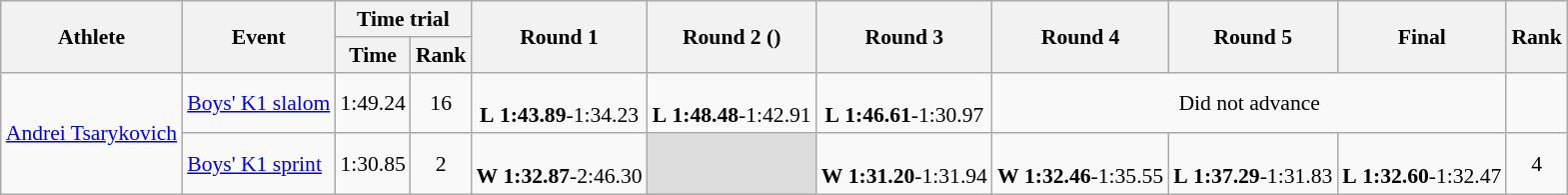<table class="wikitable" border="1" style="font-size:90%">
<tr>
<th rowspan=2>Athlete</th>
<th rowspan=2>Event</th>
<th colspan=2>Time trial</th>
<th rowspan=2>Round 1</th>
<th rowspan=2>Round 2 ()</th>
<th rowspan=2>Round 3</th>
<th rowspan=2>Round 4</th>
<th rowspan=2>Round 5</th>
<th rowspan=2>Final</th>
<th rowspan=2>Rank</th>
</tr>
<tr>
<th>Time</th>
<th>Rank</th>
</tr>
<tr>
<td rowspan=2><a href='#'>Andrei Tsarykovich</a></td>
<td><a href='#'>Boys' K1 slalom</a></td>
<td align=center>1:49.24</td>
<td align=center>16</td>
<td align=center><br><strong>L</strong> <strong>1:43.89</strong>-1:34.23</td>
<td align=center><br><strong>L</strong> <strong>1:48.48</strong>-1:42.91</td>
<td align=center><br><strong>L</strong> <strong>1:46.61</strong>-1:30.97</td>
<td align=center colspan=3>Did not advance</td>
</tr>
<tr>
<td><a href='#'>Boys' K1 sprint</a></td>
<td align=center>1:30.85</td>
<td align=center>2</td>
<td align=center><br><strong>W</strong> <strong>1:32.87</strong>-2:46.30</td>
<td bgcolor=#DCDCDC></td>
<td align=center><br><strong>W</strong> <strong>1:31.20</strong>-1:31.94</td>
<td align=center><br><strong>W</strong> <strong>1:32.46</strong>-1:35.55</td>
<td align=center><br><strong>L</strong> <strong>1:37.29</strong>-1:31.83</td>
<td align=center><br><strong>L</strong> <strong>1:32.60</strong>-1:32.47</td>
<td align=center>4</td>
</tr>
</table>
